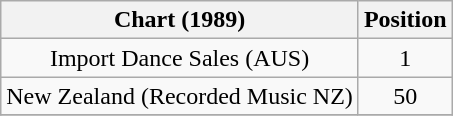<table class="wikitable sortable plainrowheaders" style="text-align:center">
<tr>
<th>Chart (1989)</th>
<th>Position</th>
</tr>
<tr>
<td>Import Dance Sales (AUS)</td>
<td>1</td>
</tr>
<tr>
<td>New Zealand (Recorded Music NZ)</td>
<td>50</td>
</tr>
<tr>
</tr>
</table>
